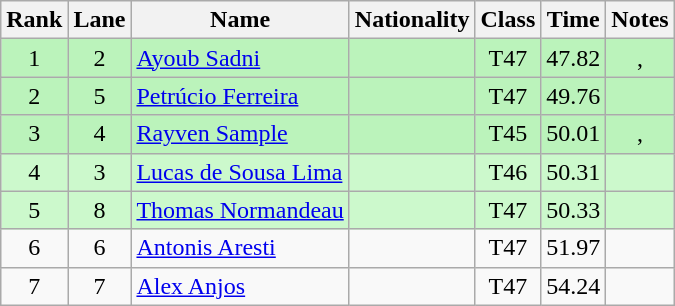<table class="wikitable sortable" style="text-align:center">
<tr>
<th>Rank</th>
<th>Lane</th>
<th>Name</th>
<th>Nationality</th>
<th>Class</th>
<th>Time</th>
<th>Notes</th>
</tr>
<tr bgcolor=bbf3bb>
<td>1</td>
<td>2</td>
<td align="left"><a href='#'>Ayoub Sadni</a></td>
<td align="left"></td>
<td>T47</td>
<td>47.82</td>
<td>, </td>
</tr>
<tr bgcolor=bbf3bb>
<td>2</td>
<td>5</td>
<td align="left"><a href='#'>Petrúcio Ferreira</a></td>
<td align="left"></td>
<td>T47</td>
<td>49.76</td>
<td></td>
</tr>
<tr bgcolor=bbf3bb>
<td>3</td>
<td>4</td>
<td align="left"><a href='#'>Rayven Sample</a></td>
<td align="left"></td>
<td>T45</td>
<td>50.01</td>
<td>, </td>
</tr>
<tr bgcolor=ccf9cc>
<td>4</td>
<td>3</td>
<td align="left"><a href='#'>Lucas de Sousa Lima</a></td>
<td align="left"></td>
<td>T46</td>
<td>50.31</td>
<td></td>
</tr>
<tr bgcolor=ccf9cc>
<td>5</td>
<td>8</td>
<td align="left"><a href='#'>Thomas Normandeau</a></td>
<td align="left"></td>
<td>T47</td>
<td>50.33</td>
<td></td>
</tr>
<tr>
<td>6</td>
<td>6</td>
<td align="left"><a href='#'>Antonis Aresti</a></td>
<td align="left"></td>
<td>T47</td>
<td>51.97</td>
<td></td>
</tr>
<tr>
<td>7</td>
<td>7</td>
<td align="left"><a href='#'>Alex Anjos</a></td>
<td align="left"></td>
<td>T47</td>
<td>54.24</td>
<td></td>
</tr>
</table>
